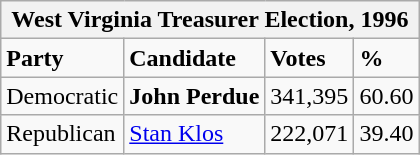<table class="wikitable">
<tr>
<th colspan="4">West Virginia Treasurer Election, 1996</th>
</tr>
<tr>
<td><strong>Party</strong></td>
<td><strong>Candidate</strong></td>
<td><strong>Votes</strong></td>
<td><strong>%</strong></td>
</tr>
<tr>
<td>Democratic</td>
<td><strong>John Perdue</strong></td>
<td>341,395</td>
<td>60.60</td>
</tr>
<tr>
<td>Republican</td>
<td><a href='#'>Stan Klos</a></td>
<td>222,071</td>
<td>39.40</td>
</tr>
</table>
